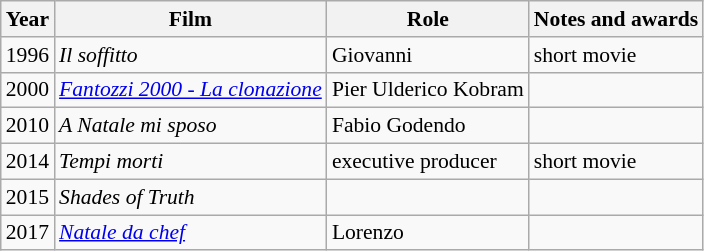<table class="wikitable" style="font-size: 90%;">
<tr>
<th>Year</th>
<th>Film</th>
<th>Role</th>
<th>Notes and awards</th>
</tr>
<tr>
<td>1996</td>
<td><em>Il soffitto</em></td>
<td>Giovanni</td>
<td>short movie</td>
</tr>
<tr>
<td>2000</td>
<td><em><a href='#'>Fantozzi 2000 - La clonazione</a></em></td>
<td>Pier Ulderico Kobram</td>
<td></td>
</tr>
<tr>
<td>2010</td>
<td><em>A Natale mi sposo</em></td>
<td>Fabio Godendo</td>
<td></td>
</tr>
<tr>
<td>2014</td>
<td><em>Tempi morti</em></td>
<td>executive producer</td>
<td>short movie</td>
</tr>
<tr>
<td>2015</td>
<td><em>Shades of Truth</em></td>
<td></td>
<td></td>
</tr>
<tr>
<td>2017</td>
<td><em><a href='#'>Natale da chef</a></em></td>
<td>Lorenzo</td>
<td></td>
</tr>
</table>
